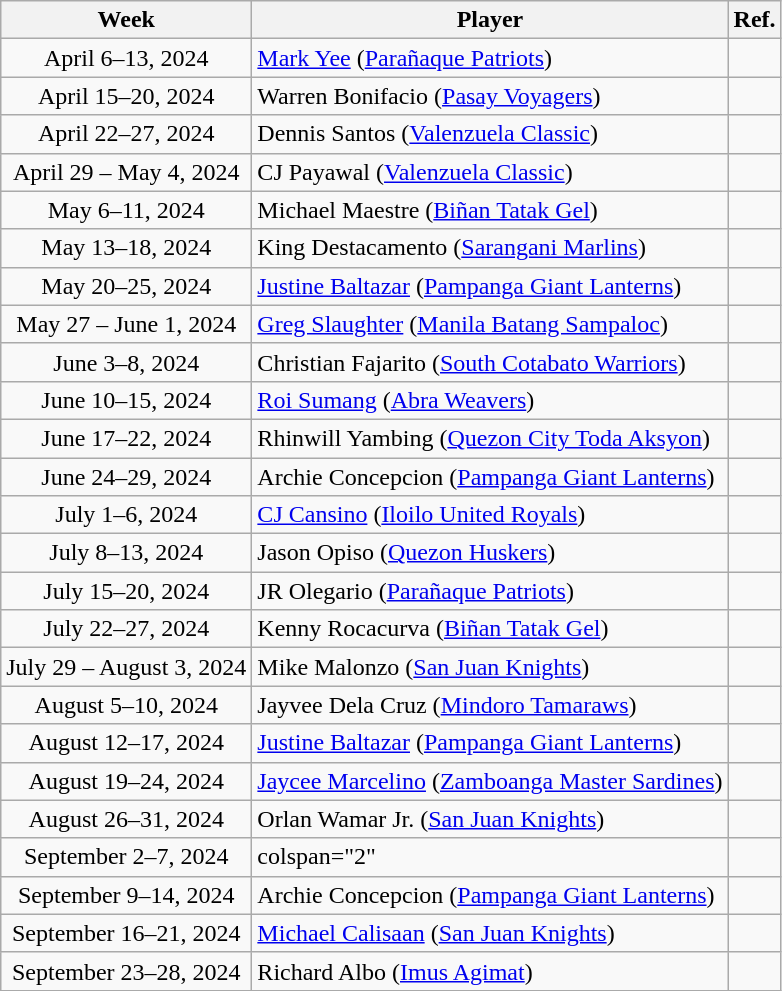<table class="wikitable">
<tr>
<th>Week</th>
<th>Player</th>
<th>Ref.</th>
</tr>
<tr>
<td align=center>April 6–13, 2024</td>
<td><a href='#'>Mark Yee</a> (<a href='#'>Parañaque Patriots</a>)</td>
<td></td>
</tr>
<tr>
<td align=center>April 15–20, 2024</td>
<td>Warren Bonifacio (<a href='#'>Pasay Voyagers</a>)</td>
<td></td>
</tr>
<tr>
<td align=center>April 22–27, 2024</td>
<td>Dennis Santos (<a href='#'>Valenzuela Classic</a>)</td>
<td></td>
</tr>
<tr>
<td align=center>April 29 – May 4, 2024</td>
<td>CJ Payawal (<a href='#'>Valenzuela Classic</a>)</td>
<td></td>
</tr>
<tr>
<td align=center>May 6–11, 2024</td>
<td>Michael Maestre (<a href='#'>Biñan Tatak Gel</a>)</td>
<td></td>
</tr>
<tr>
<td align=center>May 13–18, 2024</td>
<td>King Destacamento (<a href='#'>Sarangani Marlins</a>)</td>
<td></td>
</tr>
<tr>
<td align=center>May 20–25, 2024</td>
<td><a href='#'>Justine Baltazar</a> (<a href='#'>Pampanga Giant Lanterns</a>) </td>
<td></td>
</tr>
<tr>
<td align=center>May 27 – June 1, 2024</td>
<td><a href='#'>Greg Slaughter</a> (<a href='#'>Manila Batang Sampaloc</a>)</td>
<td></td>
</tr>
<tr>
<td align=center>June 3–8, 2024</td>
<td>Christian Fajarito (<a href='#'>South Cotabato Warriors</a>)</td>
<td></td>
</tr>
<tr>
<td align=center>June 10–15, 2024</td>
<td><a href='#'>Roi Sumang</a> (<a href='#'>Abra Weavers</a>)</td>
<td></td>
</tr>
<tr>
<td align=center>June 17–22, 2024</td>
<td>Rhinwill Yambing (<a href='#'>Quezon City Toda Aksyon</a>)</td>
<td></td>
</tr>
<tr>
<td align=center>June 24–29, 2024</td>
<td>Archie Concepcion (<a href='#'>Pampanga Giant Lanterns</a>) </td>
<td></td>
</tr>
<tr>
<td align=center>July 1–6, 2024</td>
<td><a href='#'>CJ Cansino</a> (<a href='#'>Iloilo United Royals</a>)</td>
<td></td>
</tr>
<tr>
<td align=center>July 8–13, 2024</td>
<td>Jason Opiso (<a href='#'>Quezon Huskers</a>)</td>
<td></td>
</tr>
<tr>
<td align=center>July 15–20, 2024</td>
<td>JR Olegario (<a href='#'>Parañaque Patriots</a>)</td>
<td></td>
</tr>
<tr>
<td align=center>July 22–27, 2024</td>
<td>Kenny Rocacurva (<a href='#'>Biñan Tatak Gel</a>)</td>
<td></td>
</tr>
<tr>
<td align=center>July 29 – August 3, 2024</td>
<td>Mike Malonzo (<a href='#'>San Juan Knights</a>)</td>
<td></td>
</tr>
<tr>
<td align=center>August 5–10, 2024</td>
<td>Jayvee Dela Cruz (<a href='#'>Mindoro Tamaraws</a>)</td>
<td></td>
</tr>
<tr>
<td align=center>August 12–17, 2024</td>
<td><a href='#'>Justine Baltazar</a> (<a href='#'>Pampanga Giant Lanterns</a>)  </td>
<td></td>
</tr>
<tr>
<td align=center>August 19–24, 2024</td>
<td><a href='#'>Jaycee Marcelino</a> (<a href='#'>Zamboanga Master Sardines</a>)</td>
<td></td>
</tr>
<tr>
<td align=center>August 26–31, 2024</td>
<td>Orlan Wamar Jr. (<a href='#'>San Juan Knights</a>)</td>
<td></td>
</tr>
<tr>
<td align=center>September 2–7, 2024</td>
<td>colspan="2" </td>
</tr>
<tr>
<td align=center>September 9–14, 2024</td>
<td>Archie Concepcion (<a href='#'>Pampanga Giant Lanterns</a>) </td>
<td></td>
</tr>
<tr>
<td align=center>September 16–21, 2024</td>
<td><a href='#'>Michael Calisaan</a> (<a href='#'>San Juan Knights</a>)</td>
<td></td>
</tr>
<tr>
<td align=center>September 23–28, 2024</td>
<td>Richard Albo (<a href='#'>Imus Agimat</a>)</td>
<td></td>
</tr>
</table>
